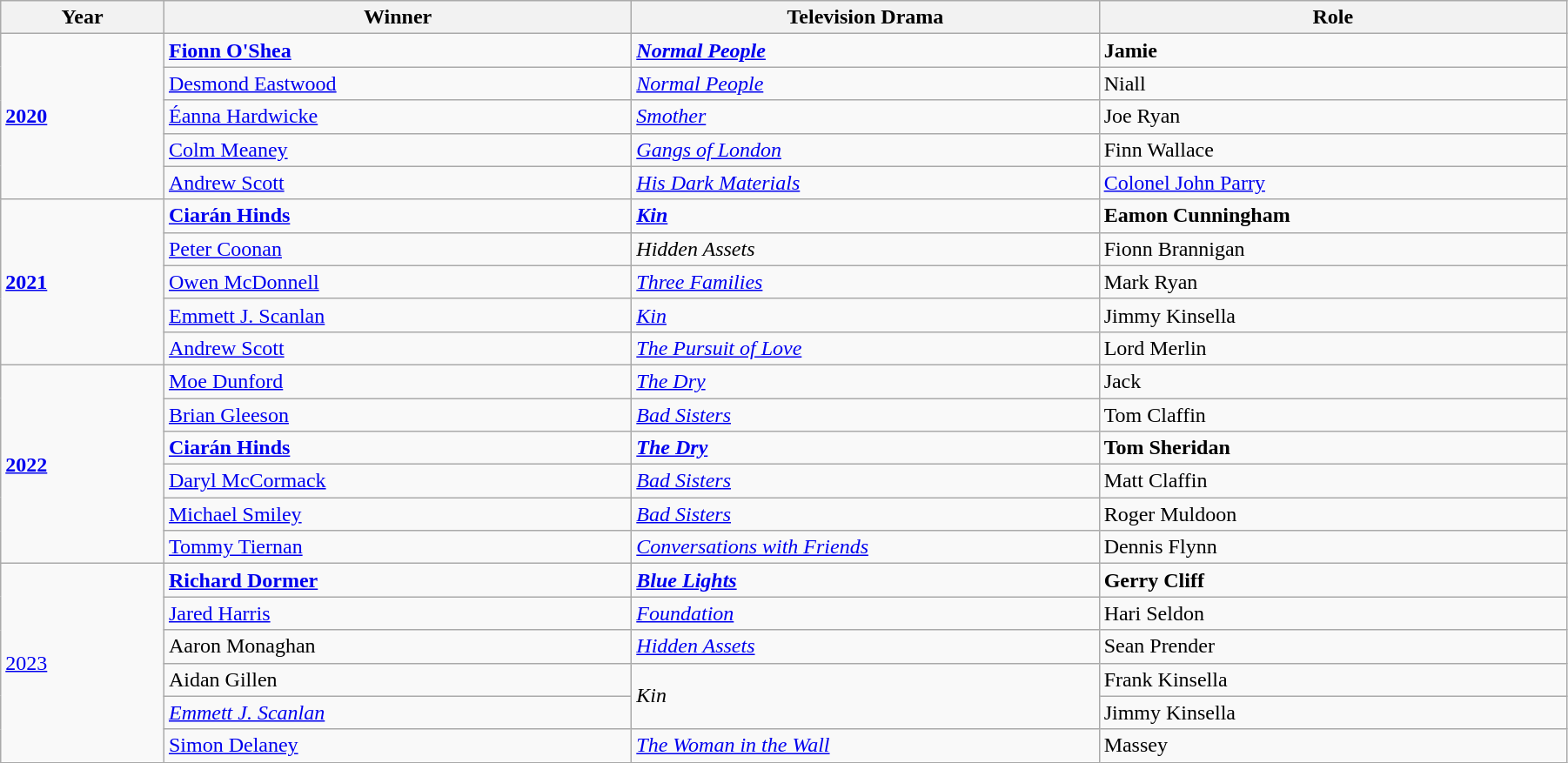<table class="wikitable" width="95%" cellpadding="5">
<tr>
<th width="100"><strong>Year</strong></th>
<th width="300"><strong>Winner</strong></th>
<th width="300">Television Drama</th>
<th width="300"><strong>Role</strong></th>
</tr>
<tr>
<td rowspan="5"><strong><a href='#'>2020</a></strong></td>
<td><strong><a href='#'>Fionn O'Shea</a></strong></td>
<td><strong><em><a href='#'>Normal People</a></em></strong></td>
<td><strong>Jamie</strong></td>
</tr>
<tr>
<td><a href='#'>Desmond Eastwood</a></td>
<td><em><a href='#'>Normal People</a></em></td>
<td>Niall</td>
</tr>
<tr>
<td><a href='#'>Éanna Hardwicke</a></td>
<td><a href='#'><em>Smother</em></a></td>
<td>Joe Ryan</td>
</tr>
<tr>
<td><a href='#'>Colm Meaney</a></td>
<td><a href='#'><em>Gangs of London</em></a></td>
<td>Finn Wallace</td>
</tr>
<tr>
<td><a href='#'>Andrew Scott</a></td>
<td><a href='#'><em>His Dark Materials</em></a></td>
<td><a href='#'>Colonel John Parry</a></td>
</tr>
<tr>
<td rowspan="5"><a href='#'><strong>2021</strong></a></td>
<td><strong><a href='#'>Ciarán Hinds</a></strong></td>
<td><em><a href='#'><strong>Kin</strong></a></em></td>
<td><strong>Eamon Cunningham</strong></td>
</tr>
<tr>
<td><a href='#'>Peter Coonan</a></td>
<td><em>Hidden Assets</em></td>
<td>Fionn Brannigan</td>
</tr>
<tr>
<td><a href='#'>Owen McDonnell</a></td>
<td><em><a href='#'>Three Families</a></em></td>
<td>Mark Ryan</td>
</tr>
<tr>
<td><a href='#'>Emmett J. Scanlan</a></td>
<td><em><a href='#'>Kin</a></em></td>
<td>Jimmy Kinsella</td>
</tr>
<tr>
<td><a href='#'>Andrew Scott</a></td>
<td><a href='#'><em>The Pursuit of Love</em></a></td>
<td>Lord Merlin</td>
</tr>
<tr>
<td rowspan="6"><a href='#'><strong>2022</strong></a></td>
<td><a href='#'>Moe Dunford</a></td>
<td><a href='#'><em>The Dry</em></a></td>
<td>Jack</td>
</tr>
<tr>
<td><a href='#'>Brian Gleeson</a></td>
<td><a href='#'><em>Bad Sisters</em></a></td>
<td>Tom Claffin</td>
</tr>
<tr>
<td><strong><a href='#'>Ciarán Hinds</a></strong></td>
<td><strong><a href='#'><em>The Dry</em></a></strong></td>
<td><strong>Tom Sheridan</strong></td>
</tr>
<tr>
<td><a href='#'>Daryl McCormack</a></td>
<td><a href='#'><em>Bad Sisters</em></a></td>
<td>Matt Claffin</td>
</tr>
<tr>
<td><a href='#'>Michael Smiley</a></td>
<td><a href='#'><em>Bad Sisters</em></a></td>
<td>Roger Muldoon</td>
</tr>
<tr>
<td><a href='#'>Tommy Tiernan</a></td>
<td><a href='#'><em>Conversations with Friends</em></a></td>
<td>Dennis Flynn</td>
</tr>
<tr>
<td rowspan="6"><a href='#'>2023</a></td>
<td><strong><a href='#'>Richard Dormer</a></strong></td>
<td><strong><em><a href='#'>Blue Lights</a></em></strong></td>
<td><strong>Gerry Cliff</strong></td>
</tr>
<tr>
<td><a href='#'>Jared Harris</a></td>
<td><em><a href='#'>Foundation</a></em></td>
<td>Hari Seldon</td>
</tr>
<tr>
<td>Aaron Monaghan</td>
<td><em><a href='#'>Hidden Assets</a></em></td>
<td>Sean Prender</td>
</tr>
<tr>
<td>Aidan Gillen</td>
<td rowspan="2"><em>Kin</em></td>
<td>Frank Kinsella</td>
</tr>
<tr>
<td><em><a href='#'>Emmett J. Scanlan</a></em></td>
<td>Jimmy Kinsella</td>
</tr>
<tr>
<td><a href='#'>Simon Delaney</a></td>
<td><em><a href='#'>The Woman in the Wall</a></em></td>
<td>Massey</td>
</tr>
</table>
